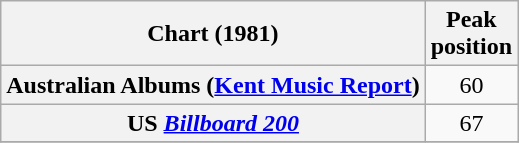<table class="wikitable sortable plainrowheaders" style="text-align:center">
<tr>
<th scope="col">Chart (1981)</th>
<th scope="col">Peak<br> position</th>
</tr>
<tr>
<th scope="row">Australian Albums (<a href='#'>Kent Music Report</a>)</th>
<td align="center">60</td>
</tr>
<tr>
<th scope="row">US <em><a href='#'>Billboard 200</a></em></th>
<td>67</td>
</tr>
<tr>
</tr>
</table>
